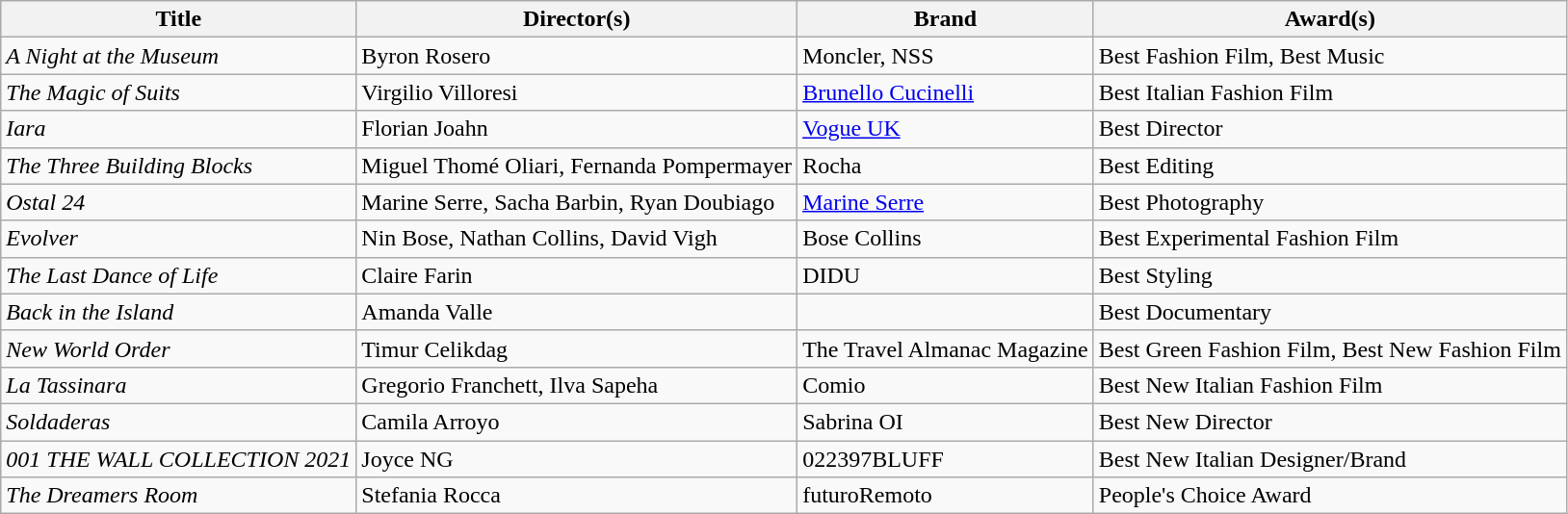<table class="wikitable">
<tr>
<th>Title</th>
<th>Director(s)</th>
<th>Brand</th>
<th>Award(s)</th>
</tr>
<tr>
<td><em>A Night at the Museum</em></td>
<td>Byron Rosero</td>
<td>Moncler, NSS</td>
<td>Best Fashion Film, Best Music</td>
</tr>
<tr>
<td><em>The Magic of Suits</em></td>
<td>Virgilio Villoresi</td>
<td><a href='#'>Brunello Cucinelli</a></td>
<td>Best Italian Fashion Film</td>
</tr>
<tr>
<td><em>Iara</em></td>
<td>Florian Joahn</td>
<td><a href='#'>Vogue UK</a></td>
<td>Best Director</td>
</tr>
<tr>
<td><em>The Three Building Blocks</em></td>
<td>Miguel Thomé Oliari, Fernanda Pompermayer</td>
<td>Rocha</td>
<td>Best Editing</td>
</tr>
<tr>
<td><em>Ostal 24</em></td>
<td>Marine Serre, Sacha Barbin, Ryan Doubiago</td>
<td><a href='#'>Marine Serre</a></td>
<td>Best Photography</td>
</tr>
<tr>
<td><em>Evolver</em></td>
<td>Nin Bose, Nathan Collins, David Vigh</td>
<td>Bose Collins</td>
<td>Best Experimental Fashion Film</td>
</tr>
<tr>
<td><em>The Last Dance of Life</em></td>
<td>Claire Farin</td>
<td>DIDU</td>
<td>Best Styling</td>
</tr>
<tr>
<td><em>Back in the Island</em></td>
<td>Amanda Valle</td>
<td></td>
<td>Best Documentary</td>
</tr>
<tr>
<td><em>New World Order</em></td>
<td>Timur Celikdag</td>
<td>The Travel Almanac Magazine</td>
<td>Best Green Fashion Film, Best New Fashion Film</td>
</tr>
<tr>
<td><em>La Tassinara</em></td>
<td>Gregorio Franchett, Ilva Sapeha</td>
<td>Comio</td>
<td>Best New Italian Fashion Film</td>
</tr>
<tr>
<td><em>Soldaderas</em></td>
<td>Camila Arroyo</td>
<td>Sabrina OI</td>
<td>Best New Director</td>
</tr>
<tr>
<td><em>001 THE WALL COLLECTION 2021</em></td>
<td>Joyce NG</td>
<td>022397BLUFF</td>
<td>Best New Italian Designer/Brand</td>
</tr>
<tr>
<td><em>The Dreamers Room</em></td>
<td>Stefania Rocca</td>
<td>futuroRemoto</td>
<td>People's Choice Award</td>
</tr>
</table>
